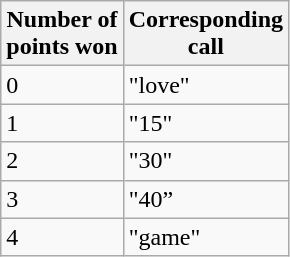<table class="wikitable">
<tr>
<th>Number of<br>points won</th>
<th>Corresponding<br> call</th>
</tr>
<tr>
<td>0</td>
<td>"love"</td>
</tr>
<tr>
<td>1</td>
<td>"15"</td>
</tr>
<tr>
<td>2</td>
<td>"30"</td>
</tr>
<tr>
<td>3</td>
<td>"40”</td>
</tr>
<tr>
<td>4</td>
<td>"game"</td>
</tr>
</table>
